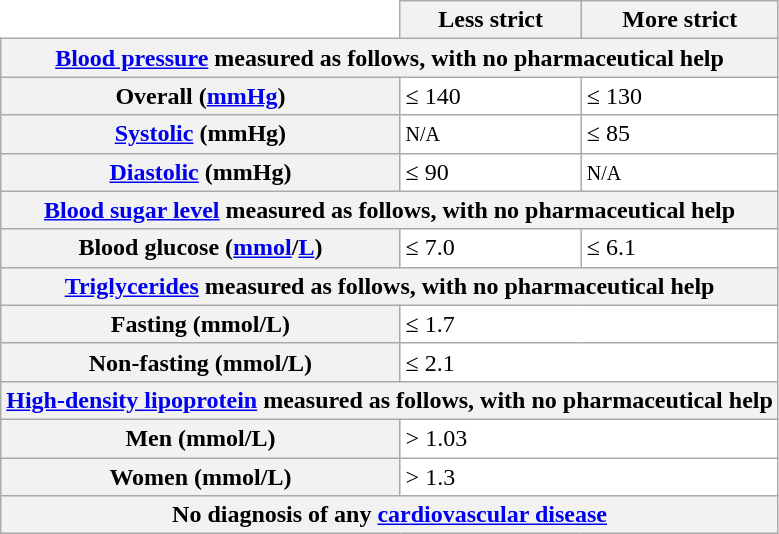<table class="wikitable" style="background-color:rgba(0,0,0,0);border:none">
<tr>
<td style="border:0px"></td>
<th>Less strict</th>
<th>More strict</th>
</tr>
<tr>
<th colspan="3"><a href='#'>Blood pressure</a> measured as follows, with no pharmaceutical help</th>
</tr>
<tr>
<th>Overall (<a href='#'>mmHg</a>)</th>
<td>≤ 140</td>
<td>≤ 130</td>
</tr>
<tr>
<th><a href='#'>Systolic</a> (mmHg)</th>
<td><small>N/A</small></td>
<td>≤ 85</td>
</tr>
<tr>
<th><a href='#'>Diastolic</a> (mmHg)</th>
<td>≤ 90</td>
<td><small>N/A</small></td>
</tr>
<tr>
<th colspan="3"><a href='#'>Blood sugar level</a> measured as follows, with no pharmaceutical help</th>
</tr>
<tr>
<th>Blood glucose (<a href='#'>mmol</a>/<a href='#'>L</a>)</th>
<td>≤ 7.0</td>
<td>≤ 6.1</td>
</tr>
<tr>
<th colspan="3"><a href='#'>Triglycerides</a> measured as follows, with no pharmaceutical help</th>
</tr>
<tr>
<th>Fasting (mmol/L)</th>
<td colspan="2">≤ 1.7</td>
</tr>
<tr>
<th>Non-fasting (mmol/L)</th>
<td colspan="2">≤ 2.1</td>
</tr>
<tr>
<th colspan="3"><a href='#'>High-density lipoprotein</a> measured as follows, with no pharmaceutical help</th>
</tr>
<tr>
<th>Men (mmol/L)</th>
<td colspan="2">> 1.03</td>
</tr>
<tr>
<th>Women (mmol/L)</th>
<td colspan="2">> 1.3</td>
</tr>
<tr>
<th colspan="3">No diagnosis of any <a href='#'>cardiovascular disease</a></th>
</tr>
</table>
